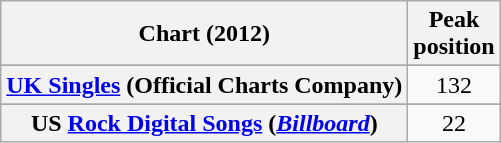<table class="wikitable sortable plainrowheaders" style="text-align:center;">
<tr>
<th>Chart (2012)</th>
<th>Peak<br>position</th>
</tr>
<tr>
</tr>
<tr>
<th scope="row"><a href='#'>UK Singles</a> (Official Charts Company)</th>
<td>132</td>
</tr>
<tr>
</tr>
<tr>
</tr>
<tr>
</tr>
<tr>
<th scope="row">US <a href='#'>Rock Digital Songs</a> (<em><a href='#'>Billboard</a></em>)</th>
<td>22</td>
</tr>
</table>
